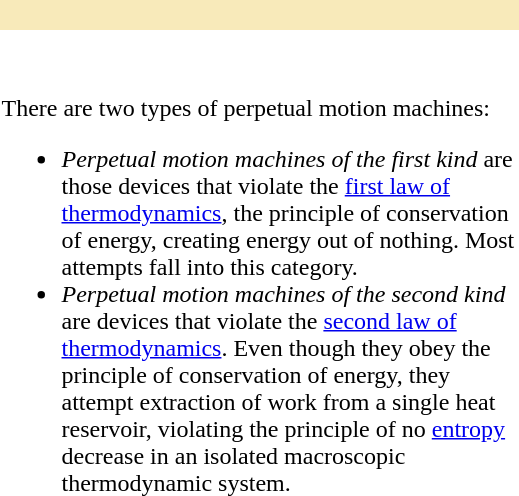<table class="toccolours"  style="float:right; margin: 0 0 1em 1em; width:350px; text-align:left; clear:right;">
<tr>
<td style="background:#f8eaba; text-align:center;"><br></td>
</tr>
<tr>
<td align="center"><br></td>
</tr>
<tr>
<td><br>There are two types of perpetual motion machines:<ul><li><em>Perpetual motion machines of the first kind</em> are those devices that violate the <a href='#'>first law of thermodynamics</a>, the principle of conservation of energy, creating energy out of nothing. Most attempts fall into this category.</li><li><em>Perpetual motion machines of the second kind</em> are devices that violate the <a href='#'>second law of thermodynamics</a>. Even though they obey the principle of conservation of energy, they attempt extraction of work from a single heat reservoir, violating the principle of no <a href='#'>entropy</a> decrease in an isolated macroscopic thermodynamic system.</li></ul></td>
</tr>
</table>
